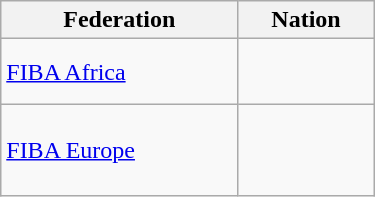<table class="wikitable" style="width:250px;">
<tr>
<th>Federation</th>
<th>Nation</th>
</tr>
<tr>
<td><a href='#'>FIBA Africa</a></td>
<td><br><br></td>
</tr>
<tr>
<td><a href='#'>FIBA Europe</a></td>
<td><br><br><br></td>
</tr>
</table>
